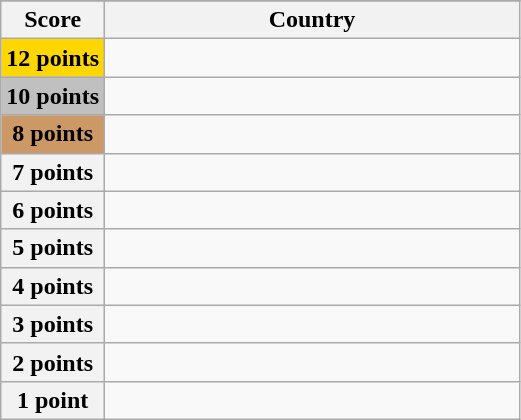<table class="wikitable">
<tr>
</tr>
<tr>
<th scope="col" width="20%">Score</th>
<th scope="col">Country</th>
</tr>
<tr>
<th scope="row" style="background:gold">12 points</th>
<td></td>
</tr>
<tr>
<th scope="row" style="background:silver">10 points</th>
<td></td>
</tr>
<tr>
<th scope="row" style="background:#CC9966">8 points</th>
<td></td>
</tr>
<tr>
<th scope="row">7 points</th>
<td></td>
</tr>
<tr>
<th scope="row">6 points</th>
<td></td>
</tr>
<tr>
<th scope="row">5 points</th>
<td></td>
</tr>
<tr>
<th scope="row">4 points</th>
<td></td>
</tr>
<tr>
<th scope="row">3 points</th>
<td></td>
</tr>
<tr>
<th scope="row">2 points</th>
<td></td>
</tr>
<tr>
<th scope="row">1 point</th>
<td></td>
</tr>
</table>
